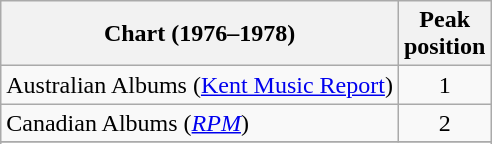<table class="wikitable sortable plainrowheaders">
<tr>
<th>Chart (1976–1978)</th>
<th>Peak<br>position</th>
</tr>
<tr>
<td align="left">Australian Albums (<a href='#'>Kent Music Report</a>)</td>
<td align="center">1</td>
</tr>
<tr>
<td align="left">Canadian Albums (<em><a href='#'>RPM</a></em>)</td>
<td align="center">2</td>
</tr>
<tr>
</tr>
<tr>
</tr>
<tr>
</tr>
<tr>
</tr>
<tr>
</tr>
</table>
